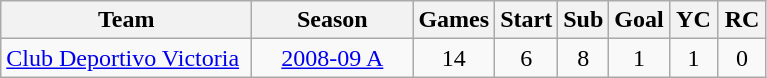<table class="wikitable">
<tr>
<th style="width:160px;">Team</th>
<th style="width:100px;">Season</th>
<th style="width:25px;">Games</th>
<th style="width:25px;">Start</th>
<th style="width:25px;">Sub</th>
<th style="width:25px;">Goal</th>
<th style="width:25px;">YC</th>
<th style="width:25px;">RC</th>
</tr>
<tr>
<td style="width:100px;"><a href='#'>Club Deportivo Victoria</a></td>
<td style="text-align:center;"><a href='#'>2008-09 A</a></td>
<td style="text-align:center;">14</td>
<td style="text-align:center;">6</td>
<td style="text-align:center;">8</td>
<td style="text-align:center;">1</td>
<td style="text-align:center;">1</td>
<td style="text-align:center;">0</td>
</tr>
</table>
